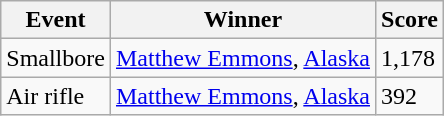<table class="wikitable sortable">
<tr>
<th>Event</th>
<th>Winner</th>
<th>Score</th>
</tr>
<tr>
<td>Smallbore</td>
<td><a href='#'>Matthew Emmons</a>, <a href='#'>Alaska</a></td>
<td>1,178</td>
</tr>
<tr>
<td>Air rifle</td>
<td><a href='#'>Matthew Emmons</a>, <a href='#'>Alaska</a></td>
<td>392</td>
</tr>
</table>
